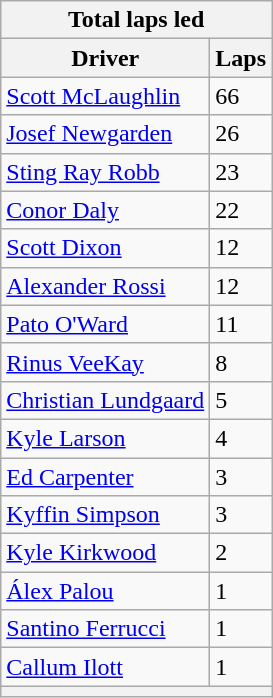<table class="wikitable">
<tr>
<th colspan=2>Total laps led</th>
</tr>
<tr>
<th>Driver</th>
<th>Laps</th>
</tr>
<tr>
<td><a href='#'>Scott McLaughlin</a></td>
<td>66</td>
</tr>
<tr>
<td><a href='#'>Josef Newgarden</a></td>
<td>26</td>
</tr>
<tr>
<td><a href='#'>Sting Ray Robb</a></td>
<td>23</td>
</tr>
<tr>
<td><a href='#'>Conor Daly</a></td>
<td>22</td>
</tr>
<tr>
<td><a href='#'>Scott Dixon</a></td>
<td>12</td>
</tr>
<tr>
<td><a href='#'>Alexander Rossi</a></td>
<td>12</td>
</tr>
<tr>
<td><a href='#'>Pato O'Ward</a></td>
<td>11</td>
</tr>
<tr>
<td><a href='#'>Rinus VeeKay</a></td>
<td>8</td>
</tr>
<tr>
<td><a href='#'>Christian Lundgaard</a></td>
<td>5</td>
</tr>
<tr>
<td><a href='#'>Kyle Larson</a></td>
<td>4</td>
</tr>
<tr>
<td><a href='#'>Ed Carpenter</a></td>
<td>3</td>
</tr>
<tr>
<td><a href='#'>Kyffin Simpson</a></td>
<td>3</td>
</tr>
<tr>
<td><a href='#'>Kyle Kirkwood</a></td>
<td>2</td>
</tr>
<tr>
<td><a href='#'>Álex Palou</a></td>
<td>1</td>
</tr>
<tr>
<td><a href='#'>Santino Ferrucci</a></td>
<td>1</td>
</tr>
<tr>
<td><a href='#'>Callum Ilott</a></td>
<td>1</td>
</tr>
<tr>
<th colspan=2></th>
</tr>
</table>
